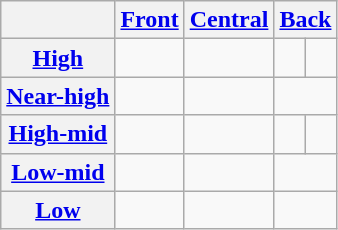<table class="wikitable" style="text-align:center">
<tr>
<th></th>
<th><a href='#'>Front</a></th>
<th><a href='#'>Central</a></th>
<th colspan="2"><a href='#'>Back</a></th>
</tr>
<tr>
<th><a href='#'>High</a></th>
<td align="center"></td>
<td></td>
<td></td>
<td></td>
</tr>
<tr>
<th><a href='#'>Near-high</a></th>
<td></td>
<td></td>
<td colspan="2"></td>
</tr>
<tr>
<th><a href='#'>High-mid</a></th>
<td></td>
<td></td>
<td></td>
<td></td>
</tr>
<tr>
<th><a href='#'>Low-mid</a></th>
<td></td>
<td></td>
<td colspan="2"></td>
</tr>
<tr>
<th><a href='#'>Low</a></th>
<td></td>
<td></td>
<td colspan="2"></td>
</tr>
</table>
